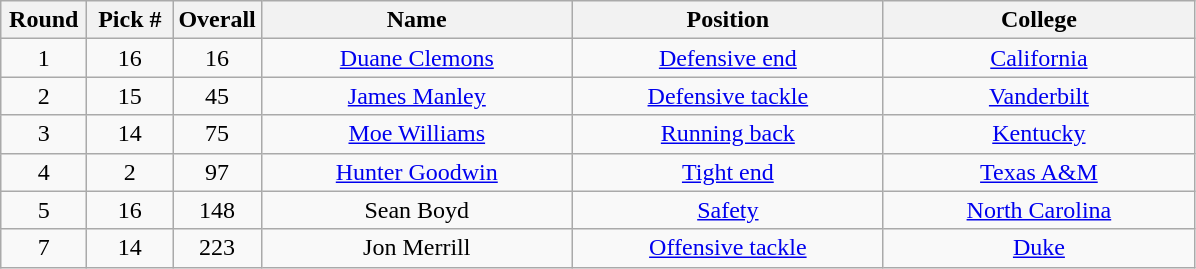<table class="wikitable sortable" style="text-align:center">
<tr>
<th width=50px>Round</th>
<th width=50px>Pick #</th>
<th width=50px>Overall</th>
<th width=200px>Name</th>
<th width=200px>Position</th>
<th width=200px>College</th>
</tr>
<tr>
<td>1</td>
<td>16</td>
<td>16</td>
<td><a href='#'>Duane Clemons</a></td>
<td><a href='#'>Defensive end</a></td>
<td><a href='#'>California</a></td>
</tr>
<tr>
<td>2</td>
<td>15</td>
<td>45</td>
<td><a href='#'>James Manley</a></td>
<td><a href='#'>Defensive tackle</a></td>
<td><a href='#'>Vanderbilt</a></td>
</tr>
<tr>
<td>3</td>
<td>14</td>
<td>75</td>
<td><a href='#'>Moe Williams</a></td>
<td><a href='#'>Running back</a></td>
<td><a href='#'>Kentucky</a></td>
</tr>
<tr>
<td>4</td>
<td>2</td>
<td>97</td>
<td><a href='#'>Hunter Goodwin</a></td>
<td><a href='#'>Tight end</a></td>
<td><a href='#'>Texas A&M</a></td>
</tr>
<tr>
<td>5</td>
<td>16</td>
<td>148</td>
<td>Sean Boyd</td>
<td><a href='#'>Safety</a></td>
<td><a href='#'>North Carolina</a></td>
</tr>
<tr>
<td>7</td>
<td>14</td>
<td>223</td>
<td>Jon Merrill</td>
<td><a href='#'>Offensive tackle</a></td>
<td><a href='#'>Duke</a></td>
</tr>
</table>
